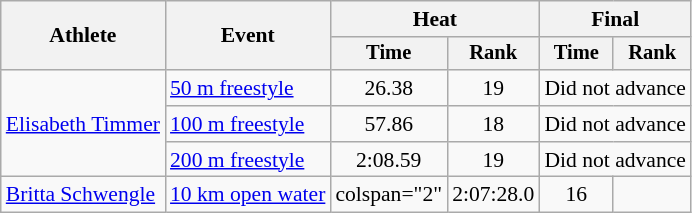<table class=wikitable style="font-size:90%">
<tr>
<th rowspan="2">Athlete</th>
<th rowspan="2">Event</th>
<th colspan="2">Heat</th>
<th colspan="2">Final</th>
</tr>
<tr style="font-size:95%">
<th>Time</th>
<th>Rank</th>
<th>Time</th>
<th>Rank</th>
</tr>
<tr align=center>
<td align=left rowspan=3><a href='#'>Elisabeth Timmer</a></td>
<td align=left><a href='#'>50 m freestyle</a></td>
<td>26.38</td>
<td>19</td>
<td colspan="2">Did not advance</td>
</tr>
<tr align=center>
<td align=left><a href='#'>100 m freestyle</a></td>
<td>57.86</td>
<td>18</td>
<td colspan="2">Did not advance</td>
</tr>
<tr align=center>
<td align=left><a href='#'>200 m freestyle</a></td>
<td>2:08.59</td>
<td>19</td>
<td colspan="2">Did not advance</td>
</tr>
<tr align=center>
<td align=left><a href='#'>Britta Schwengle</a></td>
<td align=left><a href='#'>10 km open water</a></td>
<td>colspan="2" </td>
<td>2:07:28.0</td>
<td>16</td>
</tr>
</table>
